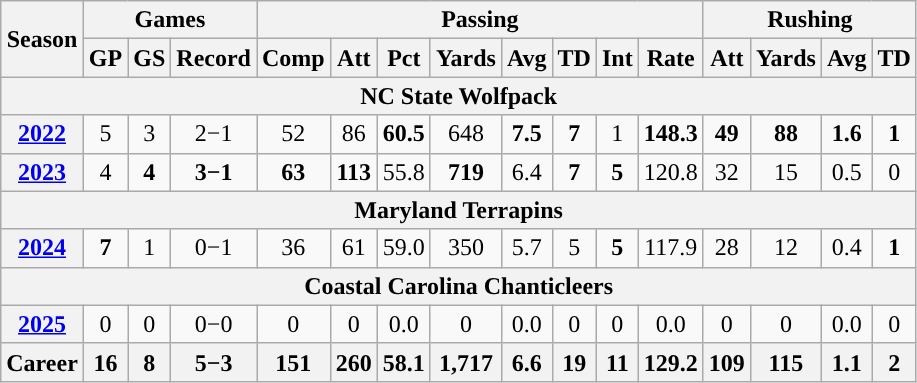<table class="wikitable" style="text-align:center;">
<tr>
<th rowspan="2">Season</th>
<th colspan="3">Games</th>
<th colspan="8">Passing</th>
<th colspan="5">Rushing</th>
</tr>
<tr>
<th>GP</th>
<th>GS</th>
<th>Record</th>
<th>Comp</th>
<th>Att</th>
<th>Pct</th>
<th>Yards</th>
<th>Avg</th>
<th>TD</th>
<th>Int</th>
<th>Rate</th>
<th>Att</th>
<th>Yards</th>
<th>Avg</th>
<th>TD</th>
</tr>
<tr>
<th colspan="16">NC State Wolfpack</th>
</tr>
<tr>
<th><a href='#'>2022</a></th>
<td>5</td>
<td>3</td>
<td>2−1</td>
<td>52</td>
<td>86</td>
<td><strong>60.5</strong></td>
<td>648</td>
<td><strong>7.5</strong></td>
<td><strong>7</strong></td>
<td>1</td>
<td><strong>148.3</strong></td>
<td><strong>49</strong></td>
<td><strong>88</strong></td>
<td><strong>1.6</strong></td>
<td><strong>1</strong></td>
</tr>
<tr>
<th><a href='#'>2023</a></th>
<td>4</td>
<td><strong>4</strong></td>
<td><strong>3−1</strong></td>
<td><strong>63</strong></td>
<td><strong>113</strong></td>
<td>55.8</td>
<td><strong>719</strong></td>
<td>6.4</td>
<td><strong>7</strong></td>
<td><strong>5</strong></td>
<td>120.8</td>
<td>32</td>
<td>15</td>
<td>0.5</td>
<td>0</td>
</tr>
<tr>
<th colspan="16">Maryland Terrapins</th>
</tr>
<tr>
<th><a href='#'>2024</a></th>
<td><strong>7</strong></td>
<td>1</td>
<td>0−1</td>
<td>36</td>
<td>61</td>
<td>59.0</td>
<td>350</td>
<td>5.7</td>
<td>5</td>
<td><strong>5</strong></td>
<td>117.9</td>
<td>28</td>
<td>12</td>
<td>0.4</td>
<td><strong>1</strong></td>
</tr>
<tr>
<th colspan="16">Coastal Carolina Chanticleers</th>
</tr>
<tr>
<th><a href='#'>2025</a></th>
<td>0</td>
<td>0</td>
<td>0−0</td>
<td>0</td>
<td>0</td>
<td>0.0</td>
<td>0</td>
<td>0.0</td>
<td>0</td>
<td>0</td>
<td>0.0</td>
<td>0</td>
<td>0</td>
<td>0.0</td>
<td>0</td>
</tr>
<tr>
<th>Career</th>
<th>16</th>
<th>8</th>
<th>5−3</th>
<th>151</th>
<th>260</th>
<th>58.1</th>
<th>1,717</th>
<th>6.6</th>
<th>19</th>
<th>11</th>
<th>129.2</th>
<th>109</th>
<th>115</th>
<th>1.1</th>
<th>2</th>
</tr>
</table>
